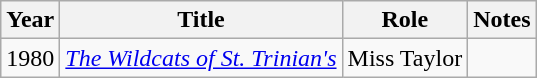<table class="wikitable sortable">
<tr>
<th>Year</th>
<th>Title</th>
<th>Role</th>
<th class="unsortable">Notes</th>
</tr>
<tr>
<td>1980</td>
<td><em><a href='#'>The Wildcats of St. Trinian's</a></em></td>
<td>Miss Taylor</td>
<td></td>
</tr>
</table>
